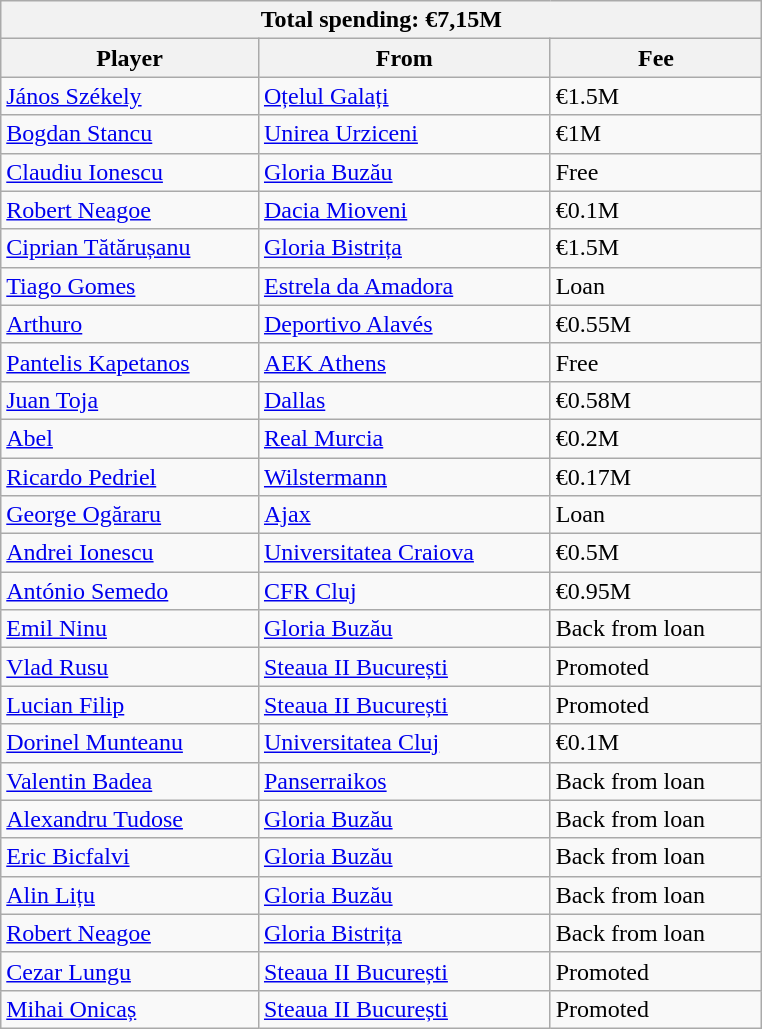<table class="wikitable collapsible">
<tr>
<th colspan="3" width="500">Total spending: €7,15M</th>
</tr>
<tr>
<th>Player</th>
<th>From</th>
<th>Fee</th>
</tr>
<tr>
<td> <a href='#'>János Székely</a></td>
<td> <a href='#'>Oțelul Galați</a></td>
<td>€1.5M</td>
</tr>
<tr>
<td> <a href='#'>Bogdan Stancu</a></td>
<td> <a href='#'>Unirea Urziceni</a></td>
<td>€1M</td>
</tr>
<tr>
<td> <a href='#'>Claudiu Ionescu</a></td>
<td> <a href='#'>Gloria Buzău</a></td>
<td>Free</td>
</tr>
<tr>
<td> <a href='#'>Robert Neagoe</a></td>
<td> <a href='#'>Dacia Mioveni</a></td>
<td>€0.1M</td>
</tr>
<tr>
<td> <a href='#'>Ciprian Tătărușanu</a></td>
<td> <a href='#'>Gloria Bistrița</a></td>
<td>€1.5M</td>
</tr>
<tr>
<td> <a href='#'>Tiago Gomes</a></td>
<td> <a href='#'>Estrela da Amadora</a></td>
<td>Loan</td>
</tr>
<tr>
<td> <a href='#'>Arthuro</a></td>
<td> <a href='#'>Deportivo Alavés</a></td>
<td>€0.55M</td>
</tr>
<tr>
<td> <a href='#'>Pantelis Kapetanos</a></td>
<td> <a href='#'>AEK Athens</a></td>
<td>Free</td>
</tr>
<tr>
<td> <a href='#'>Juan Toja</a></td>
<td> <a href='#'>Dallas</a></td>
<td>€0.58M</td>
</tr>
<tr>
<td> <a href='#'>Abel</a></td>
<td> <a href='#'>Real Murcia</a></td>
<td>€0.2M</td>
</tr>
<tr>
<td> <a href='#'>Ricardo Pedriel</a></td>
<td> <a href='#'>Wilstermann</a></td>
<td>€0.17M</td>
</tr>
<tr>
<td> <a href='#'>George Ogăraru</a></td>
<td> <a href='#'>Ajax</a></td>
<td>Loan</td>
</tr>
<tr>
<td> <a href='#'>Andrei Ionescu</a></td>
<td> <a href='#'>Universitatea Craiova</a></td>
<td>€0.5M</td>
</tr>
<tr>
<td> <a href='#'>António Semedo</a></td>
<td> <a href='#'>CFR Cluj</a></td>
<td>€0.95M</td>
</tr>
<tr>
<td> <a href='#'>Emil Ninu</a></td>
<td> <a href='#'>Gloria Buzău</a></td>
<td>Back from loan</td>
</tr>
<tr>
<td> <a href='#'>Vlad Rusu</a></td>
<td> <a href='#'>Steaua II București</a></td>
<td>Promoted</td>
</tr>
<tr>
<td> <a href='#'>Lucian Filip</a></td>
<td> <a href='#'>Steaua II București</a></td>
<td>Promoted</td>
</tr>
<tr>
<td> <a href='#'>Dorinel Munteanu</a></td>
<td> <a href='#'>Universitatea Cluj</a></td>
<td>€0.1M</td>
</tr>
<tr>
<td> <a href='#'>Valentin Badea</a></td>
<td> <a href='#'>Panserraikos</a></td>
<td>Back from loan</td>
</tr>
<tr>
<td> <a href='#'>Alexandru Tudose</a></td>
<td> <a href='#'>Gloria Buzău</a></td>
<td>Back from loan</td>
</tr>
<tr>
<td> <a href='#'>Eric Bicfalvi</a></td>
<td> <a href='#'>Gloria Buzău</a></td>
<td>Back from loan</td>
</tr>
<tr>
<td> <a href='#'>Alin Lițu</a></td>
<td> <a href='#'>Gloria Buzău</a></td>
<td>Back from loan</td>
</tr>
<tr>
<td> <a href='#'>Robert Neagoe</a></td>
<td> <a href='#'>Gloria Bistrița</a></td>
<td>Back from loan</td>
</tr>
<tr>
<td> <a href='#'>Cezar Lungu</a></td>
<td> <a href='#'>Steaua II București</a></td>
<td>Promoted</td>
</tr>
<tr>
<td> <a href='#'>Mihai Onicaș</a></td>
<td> <a href='#'>Steaua II București</a></td>
<td>Promoted</td>
</tr>
</table>
